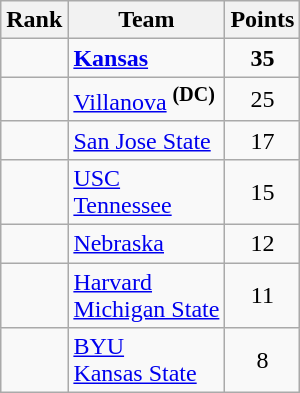<table class="wikitable sortable" style="text-align:center">
<tr>
<th>Rank</th>
<th>Team</th>
<th>Points</th>
</tr>
<tr>
<td></td>
<td align="left"><strong><a href='#'>Kansas</a></strong></td>
<td><strong>35</strong></td>
</tr>
<tr>
<td></td>
<td align="left"><a href='#'>Villanova</a> <sup><strong>(DC)</strong></sup></td>
<td>25</td>
</tr>
<tr>
<td></td>
<td align="left"><a href='#'>San Jose State</a></td>
<td>17</td>
</tr>
<tr>
<td></td>
<td align="left"><a href='#'>USC</a><br><a href='#'>Tennessee</a></td>
<td>15</td>
</tr>
<tr>
<td></td>
<td align="left"><a href='#'>Nebraska</a></td>
<td>12</td>
</tr>
<tr>
<td></td>
<td align="left"><a href='#'>Harvard</a><br><a href='#'>Michigan State</a></td>
<td>11</td>
</tr>
<tr>
<td></td>
<td align="left"><a href='#'>BYU</a><br><a href='#'>Kansas State</a></td>
<td>8</td>
</tr>
</table>
